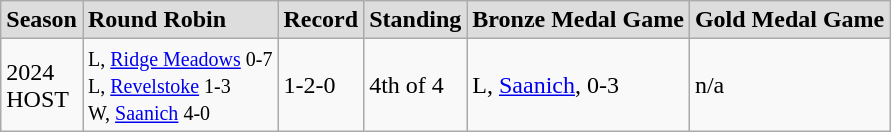<table class="wikitable">
<tr style="font-weight:bold; background-color:#dddddd;">
<td>Season</td>
<td>Round Robin</td>
<td>Record</td>
<td>Standing</td>
<td>Bronze Medal Game</td>
<td>Gold Medal Game</td>
</tr>
<tr>
<td>2024<br>HOST</td>
<td><small> L, <a href='#'>Ridge Meadows</a> 0-7<br>L, <a href='#'>Revelstoke</a> 1-3<br>W, <a href='#'>Saanich</a> 4-0</small></td>
<td>1-2-0</td>
<td>4th of 4</td>
<td>L, <a href='#'>Saanich</a>, 0-3</td>
<td>n/a</td>
</tr>
</table>
